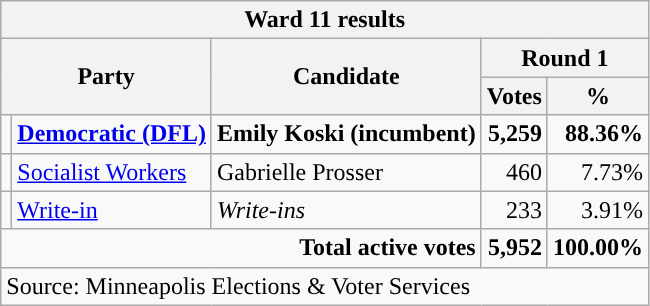<table class="wikitable">
<tr>
<th colspan="5">Ward 11 results</th>
</tr>
<tr>
<th rowspan="2" colspan="2">Party</th>
<th rowspan="2">Candidate</th>
<th colspan="2">Round 1</th>
</tr>
<tr>
<th>Votes</th>
<th>%</th>
</tr>
<tr>
<td style="background-color:"></td>
<td><strong><a href='#'>Democratic (DFL)</a></strong></td>
<td><strong>Emily Koski (incumbent)</strong></td>
<td align="right"><strong>5,259</strong></td>
<td align="right"><strong>88.36%</strong></td>
</tr>
<tr>
<td style="background-color:"></td>
<td><a href='#'>Socialist Workers</a></td>
<td>Gabrielle Prosser</td>
<td align="right">460</td>
<td align="right">7.73%</td>
</tr>
<tr>
<td style="background-color:"></td>
<td><a href='#'>Write-in</a></td>
<td><em>Write-ins</em></td>
<td align="right">233</td>
<td align="right">3.91%</td>
</tr>
<tr align="right">
<td colspan="3"><strong>Total active votes</strong></td>
<td><strong>5,952</strong></td>
<td><strong>100.00%</strong></td>
</tr>
<tr>
<td colspan="7">Source: Minneapolis Elections & Voter Services</td>
</tr>
</table>
